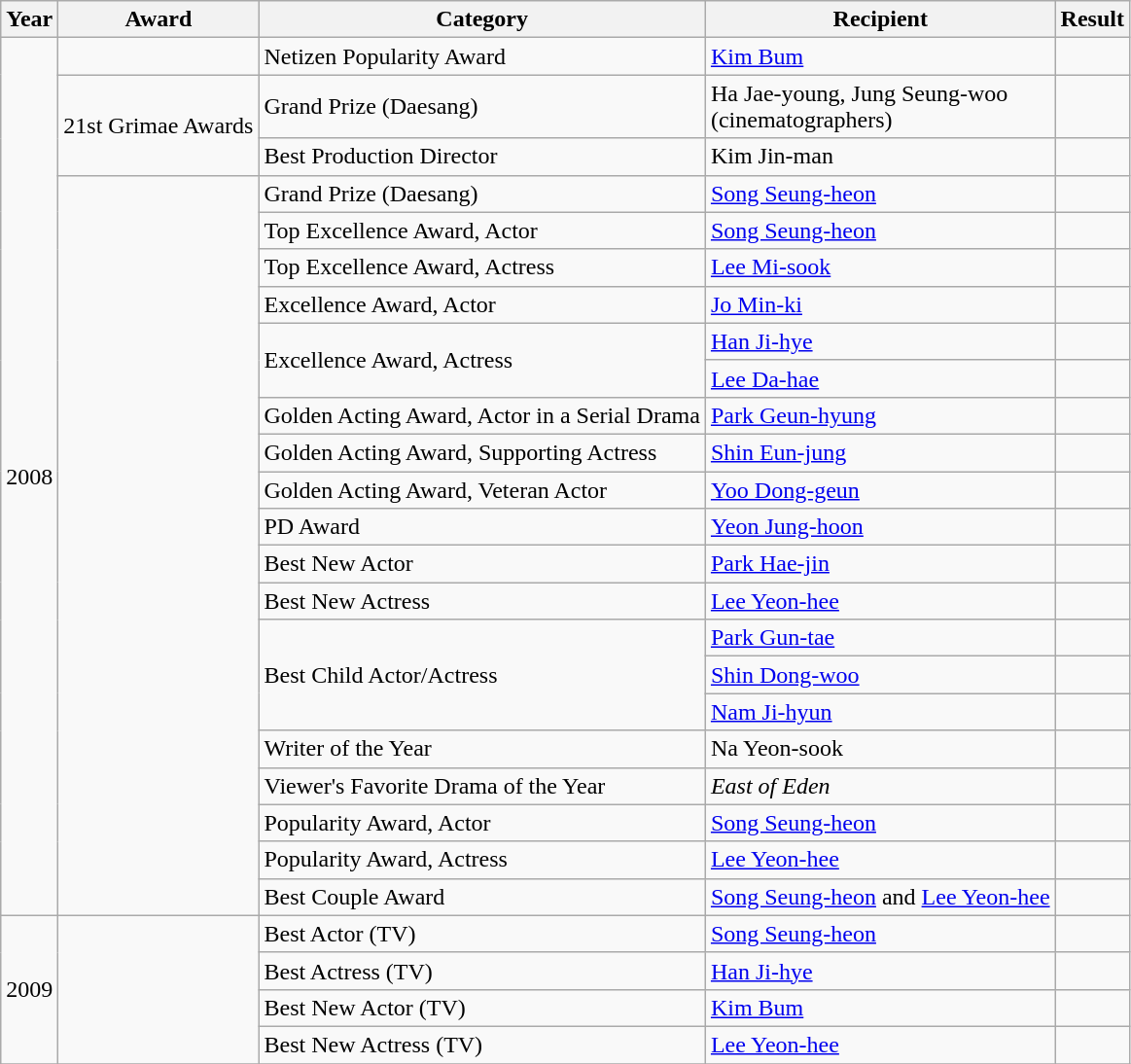<table class="wikitable">
<tr>
<th>Year</th>
<th>Award</th>
<th>Category</th>
<th>Recipient</th>
<th>Result</th>
</tr>
<tr>
<td rowspan=23>2008</td>
<td></td>
<td>Netizen Popularity Award</td>
<td><a href='#'>Kim Bum</a></td>
<td></td>
</tr>
<tr>
<td rowspan=2 style="text-align:center;">21st Grimae Awards</td>
<td>Grand Prize (Daesang)</td>
<td>Ha Jae-young, Jung Seung-woo <br> (cinematographers)</td>
<td></td>
</tr>
<tr>
<td>Best Production Director</td>
<td>Kim Jin-man</td>
<td></td>
</tr>
<tr>
<td rowspan=20></td>
<td>Grand Prize (Daesang)</td>
<td><a href='#'>Song Seung-heon</a></td>
<td></td>
</tr>
<tr>
<td>Top Excellence Award, Actor</td>
<td><a href='#'>Song Seung-heon</a></td>
<td></td>
</tr>
<tr>
<td>Top Excellence Award, Actress</td>
<td><a href='#'>Lee Mi-sook</a></td>
<td></td>
</tr>
<tr>
<td>Excellence Award, Actor</td>
<td><a href='#'>Jo Min-ki</a></td>
<td></td>
</tr>
<tr>
<td rowspan=2>Excellence Award, Actress</td>
<td><a href='#'>Han Ji-hye</a></td>
<td></td>
</tr>
<tr>
<td><a href='#'>Lee Da-hae</a></td>
<td></td>
</tr>
<tr>
<td>Golden Acting Award, Actor in a Serial Drama</td>
<td><a href='#'>Park Geun-hyung</a></td>
<td></td>
</tr>
<tr>
<td>Golden Acting Award, Supporting Actress</td>
<td><a href='#'>Shin Eun-jung</a></td>
<td></td>
</tr>
<tr>
<td>Golden Acting Award, Veteran Actor</td>
<td><a href='#'>Yoo Dong-geun</a></td>
<td></td>
</tr>
<tr>
<td>PD Award</td>
<td><a href='#'>Yeon Jung-hoon</a></td>
<td></td>
</tr>
<tr>
<td>Best New Actor</td>
<td><a href='#'>Park Hae-jin</a></td>
<td></td>
</tr>
<tr>
<td>Best New Actress</td>
<td><a href='#'>Lee Yeon-hee</a></td>
<td></td>
</tr>
<tr>
<td rowspan=3>Best Child Actor/Actress</td>
<td><a href='#'>Park Gun-tae</a></td>
<td></td>
</tr>
<tr>
<td><a href='#'>Shin Dong-woo</a></td>
<td></td>
</tr>
<tr>
<td><a href='#'>Nam Ji-hyun</a></td>
<td></td>
</tr>
<tr>
<td>Writer of the Year</td>
<td>Na Yeon-sook</td>
<td></td>
</tr>
<tr>
<td>Viewer's Favorite Drama of the Year</td>
<td><em>East of Eden</em></td>
<td></td>
</tr>
<tr>
<td>Popularity Award, Actor</td>
<td><a href='#'>Song Seung-heon</a></td>
<td></td>
</tr>
<tr>
<td>Popularity Award, Actress</td>
<td><a href='#'>Lee Yeon-hee</a></td>
<td></td>
</tr>
<tr>
<td>Best Couple Award</td>
<td><a href='#'>Song Seung-heon</a> and <a href='#'>Lee Yeon-hee</a></td>
<td></td>
</tr>
<tr>
<td rowspan=4>2009</td>
<td rowspan=4></td>
<td>Best Actor (TV)</td>
<td><a href='#'>Song Seung-heon</a></td>
<td></td>
</tr>
<tr>
<td>Best Actress (TV)</td>
<td><a href='#'>Han Ji-hye</a></td>
<td></td>
</tr>
<tr>
<td>Best New Actor (TV)</td>
<td><a href='#'>Kim Bum</a></td>
<td></td>
</tr>
<tr>
<td>Best New Actress (TV)</td>
<td><a href='#'>Lee Yeon-hee</a></td>
<td></td>
</tr>
<tr>
</tr>
</table>
